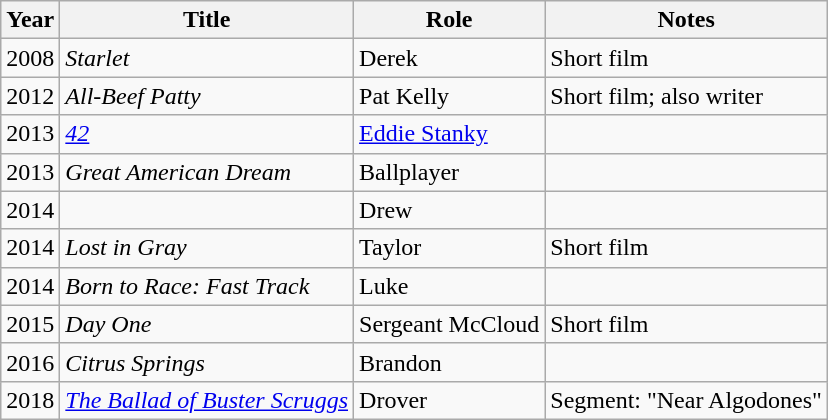<table class="wikitable sortable">
<tr>
<th>Year</th>
<th>Title</th>
<th>Role</th>
<th class="unsortable">Notes</th>
</tr>
<tr>
<td>2008</td>
<td><em>Starlet</em></td>
<td>Derek</td>
<td>Short film</td>
</tr>
<tr>
<td>2012</td>
<td><em>All-Beef Patty</em></td>
<td>Pat Kelly</td>
<td>Short film; also writer</td>
</tr>
<tr>
<td>2013</td>
<td><em><a href='#'>42</a></em></td>
<td><a href='#'>Eddie Stanky</a></td>
<td></td>
</tr>
<tr>
<td>2013</td>
<td><em>Great American Dream</em></td>
<td>Ballplayer</td>
<td></td>
</tr>
<tr>
<td>2014</td>
<td><em></em></td>
<td>Drew</td>
<td></td>
</tr>
<tr>
<td>2014</td>
<td><em>Lost in Gray</em></td>
<td>Taylor</td>
<td>Short film</td>
</tr>
<tr>
<td>2014</td>
<td><em>Born to Race: Fast Track</em></td>
<td>Luke</td>
<td></td>
</tr>
<tr>
<td>2015</td>
<td><em>Day One</em></td>
<td>Sergeant McCloud</td>
<td>Short film</td>
</tr>
<tr>
<td>2016</td>
<td><em>Citrus Springs</em></td>
<td>Brandon</td>
<td></td>
</tr>
<tr>
<td>2018</td>
<td><em><a href='#'>The Ballad of Buster Scruggs</a></em></td>
<td>Drover</td>
<td>Segment: "Near Algodones"</td>
</tr>
</table>
